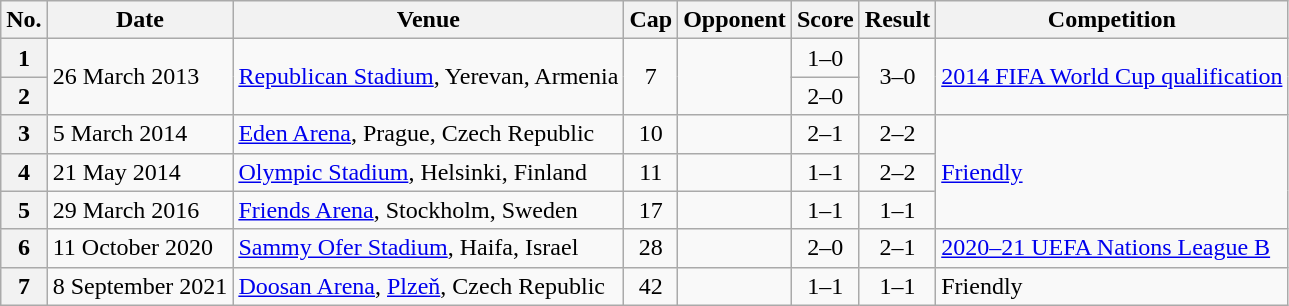<table class="wikitable sortable plainrowheaders">
<tr>
<th scope=col>No.</th>
<th scope=col data-sort-type=date>Date</th>
<th scope=col>Venue</th>
<th scope=col>Cap</th>
<th scope=col>Opponent</th>
<th scope=col>Score</th>
<th scope=col>Result</th>
<th scope=col>Competition</th>
</tr>
<tr>
<th scope=row style=text-align:center>1</th>
<td rowspan="2">26 March 2013</td>
<td rowspan="2"><a href='#'>Republican Stadium</a>, Yerevan, Armenia</td>
<td rowspan="2" align=center>7</td>
<td rowspan="2"></td>
<td align=center>1–0</td>
<td rowspan="2" align=center>3–0</td>
<td rowspan="2"><a href='#'>2014 FIFA World Cup qualification</a></td>
</tr>
<tr>
<th scope=row style=text-align:center>2</th>
<td align=center>2–0</td>
</tr>
<tr>
<th scope=row style=text-align:center>3</th>
<td>5 March 2014</td>
<td><a href='#'>Eden Arena</a>, Prague, Czech Republic</td>
<td align=center>10</td>
<td></td>
<td align=center>2–1</td>
<td align=center>2–2</td>
<td rowspan="3"><a href='#'>Friendly</a></td>
</tr>
<tr>
<th scope=row style=text-align:center>4</th>
<td>21 May 2014</td>
<td><a href='#'>Olympic Stadium</a>, Helsinki, Finland</td>
<td align=center>11</td>
<td></td>
<td align=center>1–1</td>
<td align=center>2–2</td>
</tr>
<tr>
<th scope=row style=text-align:center>5</th>
<td>29 March 2016</td>
<td><a href='#'>Friends Arena</a>, Stockholm, Sweden</td>
<td align=center>17</td>
<td></td>
<td align=center>1–1</td>
<td align=center>1–1</td>
</tr>
<tr>
<th scope=row style=text-align:center>6</th>
<td>11 October 2020</td>
<td><a href='#'>Sammy Ofer Stadium</a>, Haifa, Israel</td>
<td align=center>28</td>
<td></td>
<td align=center>2–0</td>
<td align=center>2–1</td>
<td><a href='#'>2020–21 UEFA Nations League B</a></td>
</tr>
<tr>
<th scope=row style=text-align:center>7</th>
<td>8 September 2021</td>
<td><a href='#'>Doosan Arena</a>, <a href='#'>Plzeň</a>, Czech Republic</td>
<td align=center>42</td>
<td></td>
<td align=center>1–1</td>
<td align=center>1–1</td>
<td>Friendly</td>
</tr>
</table>
